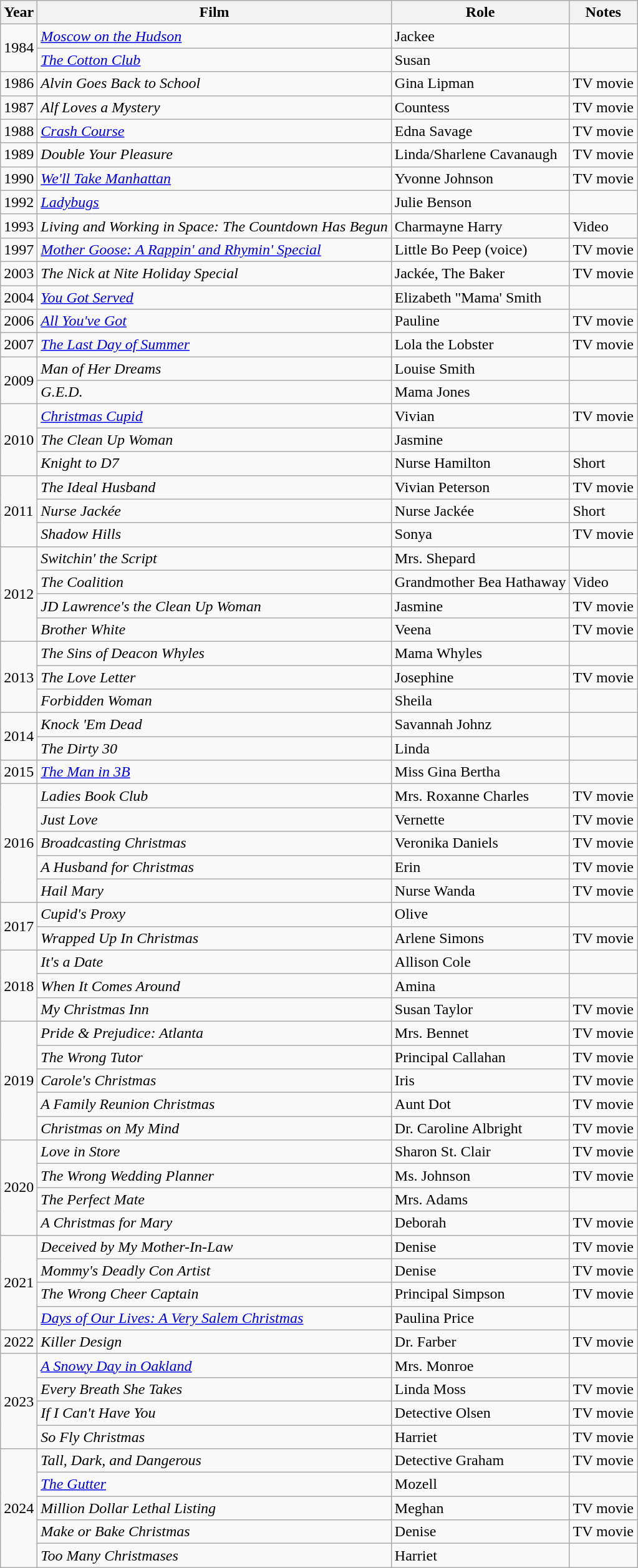<table class="wikitable sortable">
<tr>
<th>Year</th>
<th>Film</th>
<th>Role</th>
<th>Notes</th>
</tr>
<tr>
<td rowspan="2">1984</td>
<td><em><a href='#'>Moscow on the Hudson</a></em></td>
<td>Jackee</td>
<td></td>
</tr>
<tr>
<td><em><a href='#'>The Cotton Club</a></em></td>
<td>Susan</td>
<td></td>
</tr>
<tr>
<td>1986</td>
<td><em>Alvin Goes Back to School</em></td>
<td>Gina Lipman</td>
<td>TV movie</td>
</tr>
<tr>
<td>1987</td>
<td><em>Alf Loves a Mystery</em></td>
<td>Countess</td>
<td>TV movie</td>
</tr>
<tr>
<td>1988</td>
<td><em><a href='#'>Crash Course</a></em></td>
<td>Edna Savage</td>
<td>TV movie</td>
</tr>
<tr>
<td>1989</td>
<td><em>Double Your Pleasure</em></td>
<td>Linda/Sharlene Cavanaugh</td>
<td>TV movie</td>
</tr>
<tr>
<td>1990</td>
<td><em><a href='#'>We'll Take Manhattan</a></em></td>
<td>Yvonne Johnson</td>
<td>TV movie</td>
</tr>
<tr>
<td>1992</td>
<td><em><a href='#'>Ladybugs</a></em></td>
<td>Julie Benson</td>
<td></td>
</tr>
<tr>
<td>1993</td>
<td><em>Living and Working in Space: The Countdown Has Begun</em></td>
<td>Charmayne Harry</td>
<td>Video</td>
</tr>
<tr>
<td>1997</td>
<td><em><a href='#'>Mother Goose: A Rappin' and Rhymin' Special</a></em></td>
<td>Little Bo Peep (voice)</td>
<td>TV movie</td>
</tr>
<tr>
<td>2003</td>
<td><em>The Nick at Nite Holiday Special</em></td>
<td>Jackée, The Baker</td>
<td>TV movie</td>
</tr>
<tr>
<td>2004</td>
<td><em><a href='#'>You Got Served</a></em></td>
<td>Elizabeth "Mama' Smith</td>
<td></td>
</tr>
<tr>
<td>2006</td>
<td><em><a href='#'>All You've Got</a></em></td>
<td>Pauline</td>
<td>TV movie</td>
</tr>
<tr>
<td>2007</td>
<td><em><a href='#'>The Last Day of Summer</a></em></td>
<td>Lola the Lobster</td>
<td>TV movie</td>
</tr>
<tr>
<td rowspan="2">2009</td>
<td><em>Man of Her Dreams</em></td>
<td>Louise Smith</td>
<td></td>
</tr>
<tr>
<td><em>G.E.D.</em></td>
<td>Mama Jones</td>
<td></td>
</tr>
<tr>
<td rowspan="3">2010</td>
<td><em><a href='#'>Christmas Cupid</a></em></td>
<td>Vivian</td>
<td>TV movie</td>
</tr>
<tr>
<td><em>The Clean Up Woman</em></td>
<td>Jasmine</td>
<td></td>
</tr>
<tr>
<td><em>Knight to D7</em></td>
<td>Nurse Hamilton</td>
<td>Short</td>
</tr>
<tr>
<td rowspan="3">2011</td>
<td><em>The Ideal Husband</em></td>
<td>Vivian Peterson</td>
<td>TV movie</td>
</tr>
<tr>
<td><em>Nurse Jackée</em></td>
<td>Nurse Jackée</td>
<td>Short</td>
</tr>
<tr>
<td><em>Shadow Hills</em></td>
<td>Sonya</td>
<td>TV movie</td>
</tr>
<tr>
<td rowspan="4">2012</td>
<td><em>Switchin' the Script</em></td>
<td>Mrs. Shepard</td>
<td></td>
</tr>
<tr>
<td><em>The Coalition</em></td>
<td>Grandmother Bea Hathaway</td>
<td>Video</td>
</tr>
<tr>
<td><em>JD Lawrence's the Clean Up Woman</em></td>
<td>Jasmine</td>
<td>TV movie</td>
</tr>
<tr>
<td><em>Brother White</em></td>
<td>Veena</td>
<td>TV movie</td>
</tr>
<tr>
<td rowspan="3">2013</td>
<td><em>The Sins of Deacon Whyles</em></td>
<td>Mama Whyles</td>
<td></td>
</tr>
<tr>
<td><em>The Love Letter</em></td>
<td>Josephine</td>
<td>TV movie</td>
</tr>
<tr>
<td><em>Forbidden Woman</em></td>
<td>Sheila</td>
<td></td>
</tr>
<tr>
<td rowspan="2">2014</td>
<td><em>Knock 'Em Dead</em></td>
<td>Savannah Johnz</td>
<td></td>
</tr>
<tr>
<td><em>The Dirty 30</em></td>
<td>Linda</td>
<td></td>
</tr>
<tr>
<td>2015</td>
<td><em><a href='#'>The Man in 3B</a></em></td>
<td>Miss Gina Bertha</td>
<td></td>
</tr>
<tr>
<td rowspan="5">2016</td>
<td><em>Ladies Book Club</em></td>
<td>Mrs. Roxanne Charles</td>
<td>TV movie</td>
</tr>
<tr>
<td><em>Just Love</em></td>
<td>Vernette</td>
<td>TV movie</td>
</tr>
<tr>
<td><em>Broadcasting Christmas</em></td>
<td>Veronika Daniels</td>
<td>TV movie</td>
</tr>
<tr>
<td><em>A Husband for Christmas</em></td>
<td>Erin</td>
<td>TV movie</td>
</tr>
<tr>
<td><em>Hail Mary</em></td>
<td>Nurse Wanda</td>
<td>TV movie</td>
</tr>
<tr>
<td rowspan="2">2017</td>
<td><em>Cupid's Proxy</em></td>
<td>Olive</td>
<td></td>
</tr>
<tr>
<td><em>Wrapped Up In Christmas</em></td>
<td>Arlene Simons</td>
<td>TV movie</td>
</tr>
<tr>
<td rowspan="3">2018</td>
<td><em>It's a Date</em></td>
<td>Allison Cole</td>
<td></td>
</tr>
<tr>
<td><em>When It Comes Around</em></td>
<td>Amina</td>
<td></td>
</tr>
<tr>
<td><em>My Christmas Inn</em></td>
<td>Susan Taylor</td>
<td>TV movie</td>
</tr>
<tr>
<td rowspan="5">2019</td>
<td><em>Pride & Prejudice: Atlanta</em></td>
<td>Mrs. Bennet</td>
<td>TV movie</td>
</tr>
<tr>
<td><em>The Wrong Tutor</em></td>
<td>Principal Callahan</td>
<td>TV movie</td>
</tr>
<tr>
<td><em>Carole's Christmas</em></td>
<td>Iris</td>
<td>TV movie</td>
</tr>
<tr>
<td><em>A Family Reunion Christmas</em></td>
<td>Aunt Dot</td>
<td>TV movie</td>
</tr>
<tr>
<td><em>Christmas on My Mind</em></td>
<td>Dr. Caroline Albright</td>
<td>TV movie</td>
</tr>
<tr>
<td rowspan="4">2020</td>
<td><em>Love in Store</em></td>
<td>Sharon St. Clair</td>
<td>TV movie</td>
</tr>
<tr>
<td><em>The Wrong Wedding Planner</em></td>
<td>Ms. Johnson</td>
<td>TV movie</td>
</tr>
<tr>
<td><em>The Perfect Mate</em></td>
<td>Mrs. Adams</td>
<td></td>
</tr>
<tr>
<td><em>A Christmas for Mary</em></td>
<td>Deborah</td>
<td>TV movie</td>
</tr>
<tr>
<td rowspan="4">2021</td>
<td><em>Deceived by My Mother-In-Law</em></td>
<td>Denise</td>
<td>TV movie</td>
</tr>
<tr>
<td><em>Mommy's Deadly Con Artist</em></td>
<td>Denise</td>
<td>TV movie</td>
</tr>
<tr>
<td><em>The Wrong Cheer Captain</em></td>
<td>Principal Simpson</td>
<td>TV movie</td>
</tr>
<tr>
<td><em><a href='#'>Days of Our Lives: A Very Salem Christmas</a></em></td>
<td>Paulina Price</td>
<td></td>
</tr>
<tr>
<td>2022</td>
<td><em>Killer Design</em></td>
<td>Dr. Farber</td>
<td>TV movie</td>
</tr>
<tr>
<td rowspan="4">2023</td>
<td><em><a href='#'>A Snowy Day in Oakland</a></em></td>
<td>Mrs. Monroe</td>
<td></td>
</tr>
<tr>
<td><em>Every Breath She Takes</em></td>
<td>Linda Moss</td>
<td>TV movie</td>
</tr>
<tr>
<td><em>If I Can't Have You</em></td>
<td>Detective Olsen</td>
<td>TV movie</td>
</tr>
<tr>
<td><em>So Fly Christmas</em></td>
<td>Harriet</td>
<td>TV movie</td>
</tr>
<tr>
<td rowspan="5">2024</td>
<td><em>Tall, Dark, and Dangerous</em></td>
<td>Detective Graham</td>
<td>TV movie</td>
</tr>
<tr>
<td><em><a href='#'>The Gutter</a></em></td>
<td>Mozell</td>
<td></td>
</tr>
<tr>
<td><em>Million Dollar Lethal Listing</em></td>
<td>Meghan</td>
<td>TV movie</td>
</tr>
<tr>
<td><em>Make or Bake Christmas</em></td>
<td>Denise</td>
<td>TV movie</td>
</tr>
<tr>
<td><em>Too Many Christmases</em></td>
<td>Harriet</td>
<td></td>
</tr>
</table>
